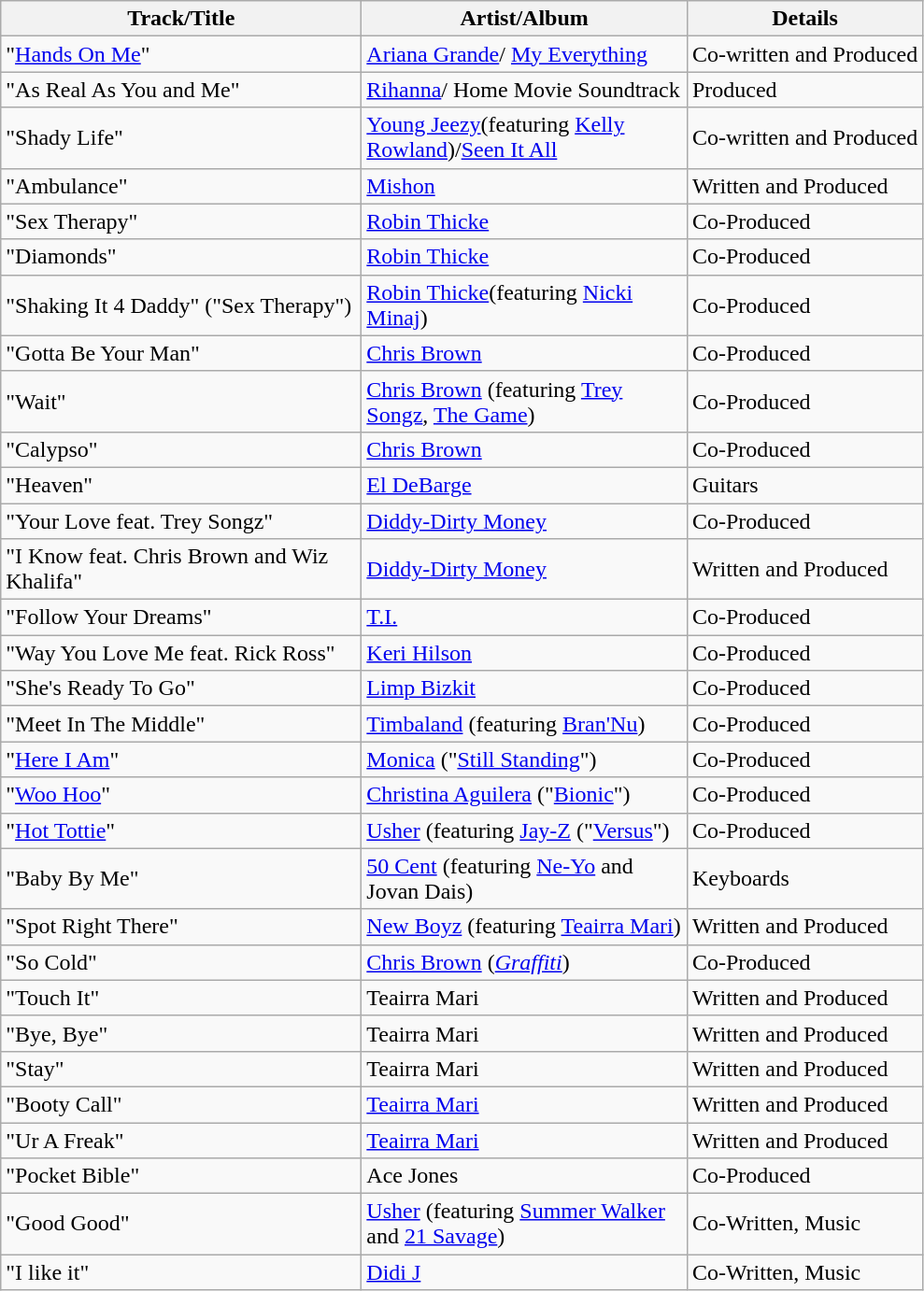<table class="wikitable">
<tr>
<th style="width:250px;">Track/Title</th>
<th style="width:225px;">Artist/Album</th>
<th>Details</th>
</tr>
<tr>
<td>"<a href='#'>Hands On Me</a>"</td>
<td><a href='#'>Ariana Grande</a>/ <a href='#'>My Everything</a></td>
<td>Co-written and Produced</td>
</tr>
<tr>
<td>"As Real As You and Me"</td>
<td><a href='#'>Rihanna</a>/ Home Movie Soundtrack</td>
<td>Produced</td>
</tr>
<tr>
<td>"Shady Life"</td>
<td><a href='#'>Young Jeezy</a>(featuring <a href='#'>Kelly Rowland</a>)/<a href='#'>Seen It All</a></td>
<td>Co-written and Produced</td>
</tr>
<tr>
<td>"Ambulance"</td>
<td><a href='#'>Mishon</a></td>
<td>Written and Produced</td>
</tr>
<tr>
<td>"Sex Therapy"</td>
<td><a href='#'>Robin Thicke</a></td>
<td>Co-Produced</td>
</tr>
<tr>
<td>"Diamonds"</td>
<td><a href='#'>Robin Thicke</a></td>
<td>Co-Produced</td>
</tr>
<tr>
<td>"Shaking It 4 Daddy" ("Sex Therapy")</td>
<td><a href='#'>Robin Thicke</a>(featuring <a href='#'>Nicki Minaj</a>)</td>
<td>Co-Produced</td>
</tr>
<tr>
<td>"Gotta Be Your Man"</td>
<td><a href='#'>Chris Brown</a></td>
<td>Co-Produced</td>
</tr>
<tr>
<td>"Wait"</td>
<td><a href='#'>Chris Brown</a> (featuring <a href='#'>Trey Songz</a>, <a href='#'>The Game</a>)</td>
<td>Co-Produced</td>
</tr>
<tr>
<td>"Calypso"</td>
<td><a href='#'>Chris Brown</a></td>
<td>Co-Produced</td>
</tr>
<tr>
<td>"Heaven"</td>
<td><a href='#'>El DeBarge</a></td>
<td>Guitars</td>
</tr>
<tr>
<td>"Your Love feat. Trey Songz"</td>
<td><a href='#'>Diddy-Dirty Money</a></td>
<td>Co-Produced</td>
</tr>
<tr>
<td>"I Know feat. Chris Brown and Wiz Khalifa"</td>
<td><a href='#'>Diddy-Dirty Money</a></td>
<td>Written and Produced</td>
</tr>
<tr>
<td>"Follow Your Dreams"</td>
<td><a href='#'>T.I.</a></td>
<td>Co-Produced</td>
</tr>
<tr>
<td>"Way You Love Me feat. Rick Ross"</td>
<td><a href='#'>Keri Hilson</a></td>
<td>Co-Produced</td>
</tr>
<tr>
<td>"She's Ready To Go"</td>
<td><a href='#'>Limp Bizkit</a></td>
<td>Co-Produced</td>
</tr>
<tr>
<td>"Meet In The Middle"</td>
<td><a href='#'>Timbaland</a> (featuring <a href='#'>Bran'Nu</a>)</td>
<td>Co-Produced</td>
</tr>
<tr>
<td>"<a href='#'>Here I Am</a>"</td>
<td><a href='#'>Monica</a> ("<a href='#'>Still Standing</a>")</td>
<td>Co-Produced</td>
</tr>
<tr>
<td>"<a href='#'>Woo Hoo</a>"</td>
<td><a href='#'>Christina Aguilera</a> ("<a href='#'>Bionic</a>")</td>
<td>Co-Produced</td>
</tr>
<tr>
<td>"<a href='#'>Hot Tottie</a>"</td>
<td><a href='#'>Usher</a> (featuring <a href='#'>Jay-Z</a> ("<a href='#'>Versus</a>")</td>
<td>Co-Produced</td>
</tr>
<tr>
<td>"Baby By Me"</td>
<td><a href='#'>50 Cent</a> (featuring <a href='#'>Ne-Yo</a> and Jovan Dais)</td>
<td>Keyboards</td>
</tr>
<tr>
<td>"Spot Right There"</td>
<td><a href='#'>New Boyz</a> (featuring <a href='#'>Teairra Mari</a>)</td>
<td>Written and Produced</td>
</tr>
<tr>
<td>"So Cold"</td>
<td><a href='#'>Chris Brown</a> (<em><a href='#'>Graffiti</a></em>)</td>
<td>Co-Produced</td>
</tr>
<tr>
<td>"Touch It"</td>
<td>Teairra Mari</td>
<td>Written and Produced</td>
</tr>
<tr>
<td>"Bye, Bye"</td>
<td>Teairra Mari</td>
<td>Written and Produced</td>
</tr>
<tr>
<td>"Stay"</td>
<td>Teairra Mari</td>
<td>Written and Produced</td>
</tr>
<tr>
<td>"Booty Call"</td>
<td><a href='#'>Teairra Mari</a></td>
<td>Written and Produced</td>
</tr>
<tr>
<td>"Ur A Freak"</td>
<td><a href='#'>Teairra Mari</a></td>
<td>Written and Produced</td>
</tr>
<tr>
<td>"Pocket Bible"</td>
<td>Ace Jones</td>
<td>Co-Produced</td>
</tr>
<tr>
<td>"Good Good"</td>
<td><a href='#'>Usher</a> (featuring <a href='#'>Summer Walker</a> and <a href='#'>21 Savage</a>)</td>
<td>Co-Written, Music</td>
</tr>
<tr>
<td>"I like it"</td>
<td><a href='#'>Didi J</a></td>
<td>Co-Written, Music</td>
</tr>
</table>
